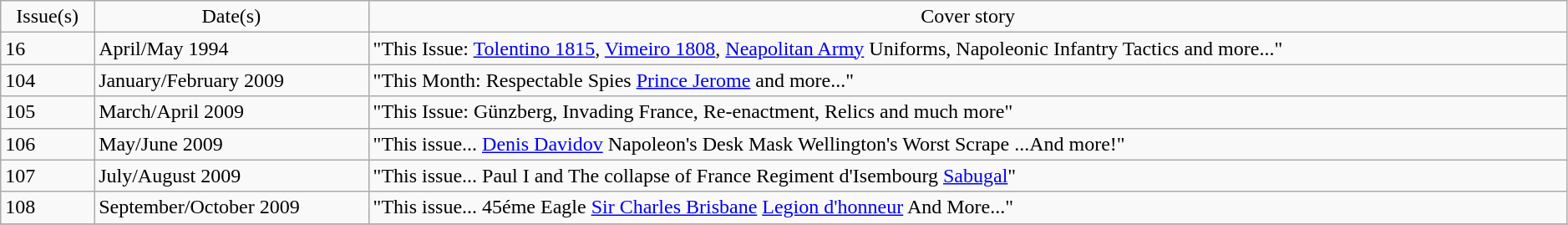<table class="wikitable" width=99% border="1">
<tr>
<td align="center">Issue(s)</td>
<td align="center">Date(s)</td>
<td align="center">Cover story</td>
</tr>
<tr>
<td>16</td>
<td>April/May 1994</td>
<td>"This Issue: <a href='#'>Tolentino 1815</a>, <a href='#'>Vimeiro 1808</a>, <a href='#'>Neapolitan Army</a> Uniforms, Napoleonic Infantry Tactics and more..."</td>
</tr>
<tr>
<td>104</td>
<td>January/February 2009</td>
<td>"This Month: Respectable Spies <a href='#'>Prince Jerome</a> and more..."</td>
</tr>
<tr>
<td>105</td>
<td>March/April 2009</td>
<td>"This Issue: Günzberg, Invading France, Re-enactment, Relics and much more"</td>
</tr>
<tr>
<td>106</td>
<td>May/June 2009</td>
<td>"This issue... <a href='#'>Denis Davidov</a> Napoleon's Desk Mask Wellington's Worst Scrape ...And more!"</td>
</tr>
<tr>
<td>107</td>
<td>July/August 2009</td>
<td>"This issue... Paul I and The collapse of France Regiment d'Isembourg <a href='#'>Sabugal</a>"</td>
</tr>
<tr>
<td>108</td>
<td>September/October 2009</td>
<td>"This issue... 45éme Eagle <a href='#'>Sir Charles Brisbane</a> <a href='#'>Legion d'honneur</a> And More..."</td>
</tr>
<tr>
</tr>
</table>
